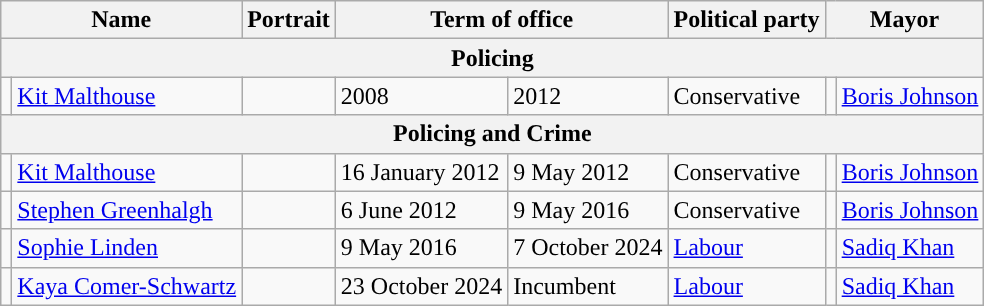<table class="wikitable">
<tr>
<th colspan=2>Name</th>
<th>Portrait</th>
<th colspan=2>Term of office</th>
<th>Political party</th>
<th colspan=2>Mayor</th>
</tr>
<tr>
<th colspan="8">Policing</th>
</tr>
<tr>
<td style="background-color: "></td>
<td><a href='#'>Kit Malthouse</a></td>
<td></td>
<td>2008</td>
<td>2012</td>
<td>Conservative</td>
<td style="background-color: "></td>
<td><a href='#'>Boris Johnson</a></td>
</tr>
<tr>
<th colspan="8">Policing and Crime</th>
</tr>
<tr>
<td style="background-color: "></td>
<td><a href='#'>Kit Malthouse</a></td>
<td></td>
<td>16 January 2012</td>
<td>9 May 2012</td>
<td>Conservative</td>
<td style="background-color: "></td>
<td><a href='#'>Boris Johnson</a></td>
</tr>
<tr>
<td style="background-color: "></td>
<td><a href='#'>Stephen Greenhalgh</a></td>
<td></td>
<td>6 June 2012</td>
<td>9 May 2016</td>
<td>Conservative</td>
<td style="background-color: "></td>
<td><a href='#'>Boris Johnson</a></td>
</tr>
<tr>
<td style="background-color: "></td>
<td><a href='#'>Sophie Linden</a></td>
<td></td>
<td>9 May 2016</td>
<td>7 October 2024</td>
<td><a href='#'>Labour</a></td>
<td style="background-color: "></td>
<td><a href='#'>Sadiq Khan</a></td>
</tr>
<tr>
<td style="background-color: "></td>
<td><a href='#'>Kaya Comer-Schwartz</a></td>
<td></td>
<td>23 October 2024</td>
<td>Incumbent</td>
<td><a href='#'>Labour</a></td>
<td style="background-color: "></td>
<td><a href='#'>Sadiq Khan</a></td>
</tr>
</table>
